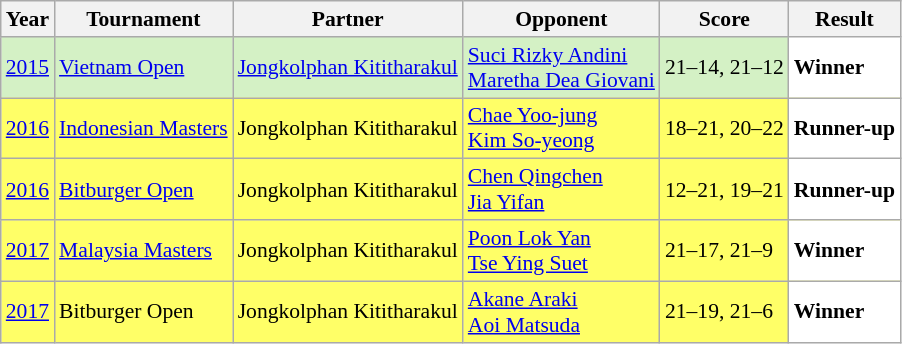<table class="sortable wikitable" style="font-size: 90%;">
<tr>
<th>Year</th>
<th>Tournament</th>
<th>Partner</th>
<th>Opponent</th>
<th>Score</th>
<th>Result</th>
</tr>
<tr style="background:#D4F1C5">
<td align="center"><a href='#'>2015</a></td>
<td align="left"><a href='#'>Vietnam Open</a></td>
<td align="left"> <a href='#'>Jongkolphan Kititharakul</a></td>
<td align="left"> <a href='#'>Suci Rizky Andini</a><br> <a href='#'>Maretha Dea Giovani</a></td>
<td align="left">21–14, 21–12</td>
<td style="text-align:left; background:white"> <strong>Winner</strong></td>
</tr>
<tr style="background:#FFFF67">
<td align="center"><a href='#'>2016</a></td>
<td align="left"><a href='#'>Indonesian Masters</a></td>
<td align="left"> Jongkolphan Kititharakul</td>
<td align="left"> <a href='#'>Chae Yoo-jung</a><br> <a href='#'>Kim So-yeong</a></td>
<td align="left">18–21, 20–22</td>
<td style="text-align:left; background:white"> <strong>Runner-up</strong></td>
</tr>
<tr style="background:#FFFF67">
<td align="center"><a href='#'>2016</a></td>
<td align="left"><a href='#'>Bitburger Open</a></td>
<td align="left"> Jongkolphan Kititharakul</td>
<td align="left"> <a href='#'>Chen Qingchen</a><br> <a href='#'>Jia Yifan</a></td>
<td align="left">12–21, 19–21</td>
<td style="text-align:left; background:white"> <strong>Runner-up</strong></td>
</tr>
<tr style="background:#FFFF67">
<td align="center"><a href='#'>2017</a></td>
<td align="left"><a href='#'>Malaysia Masters</a></td>
<td align="left"> Jongkolphan Kititharakul</td>
<td align="left"> <a href='#'>Poon Lok Yan</a><br> <a href='#'>Tse Ying Suet</a></td>
<td align="left">21–17, 21–9</td>
<td style="text-align:left; background:white"> <strong>Winner</strong></td>
</tr>
<tr style="background:#FFFF67">
<td align="center"><a href='#'>2017</a></td>
<td align="left">Bitburger Open</td>
<td align="left"> Jongkolphan Kititharakul</td>
<td align="left"> <a href='#'>Akane Araki</a><br> <a href='#'>Aoi Matsuda</a></td>
<td align="left">21–19, 21–6</td>
<td style="text-align:left; background:white"> <strong>Winner</strong></td>
</tr>
</table>
